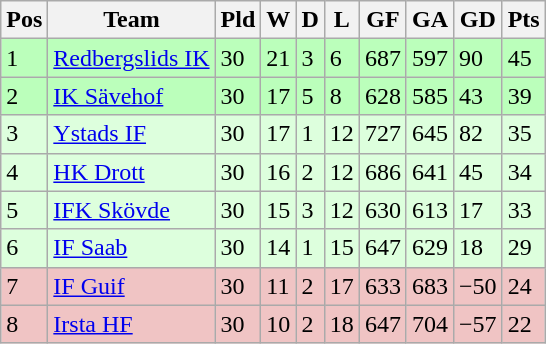<table class="wikitable">
<tr>
<th><span>Pos</span></th>
<th>Team</th>
<th><span>Pld</span></th>
<th><span>W</span></th>
<th><span>D</span></th>
<th><span>L</span></th>
<th><span>GF</span></th>
<th><span>GA</span></th>
<th><span>GD</span></th>
<th><span>Pts</span></th>
</tr>
<tr style="background:#bbffbb">
<td>1</td>
<td><a href='#'>Redbergslids IK</a></td>
<td>30</td>
<td>21</td>
<td>3</td>
<td>6</td>
<td>687</td>
<td>597</td>
<td>90</td>
<td>45</td>
</tr>
<tr style="background:#bbffbb">
<td>2</td>
<td><a href='#'>IK Sävehof</a></td>
<td>30</td>
<td>17</td>
<td>5</td>
<td>8</td>
<td>628</td>
<td>585</td>
<td>43</td>
<td>39</td>
</tr>
<tr style="background:#ddffdd">
<td>3</td>
<td><a href='#'>Ystads IF</a></td>
<td>30</td>
<td>17</td>
<td>1</td>
<td>12</td>
<td>727</td>
<td>645</td>
<td>82</td>
<td>35</td>
</tr>
<tr style="background:#ddffdd">
<td>4</td>
<td><a href='#'>HK Drott</a></td>
<td>30</td>
<td>16</td>
<td>2</td>
<td>12</td>
<td>686</td>
<td>641</td>
<td>45</td>
<td>34</td>
</tr>
<tr style="background:#ddffdd">
<td>5</td>
<td><a href='#'>IFK Skövde</a></td>
<td>30</td>
<td>15</td>
<td>3</td>
<td>12</td>
<td>630</td>
<td>613</td>
<td>17</td>
<td>33</td>
</tr>
<tr style="background:#ddffdd">
<td>6</td>
<td><a href='#'>IF Saab</a></td>
<td>30</td>
<td>14</td>
<td>1</td>
<td>15</td>
<td>647</td>
<td>629</td>
<td>18</td>
<td>29</td>
</tr>
<tr style="background:#f0c4c4">
<td>7</td>
<td><a href='#'>IF Guif</a></td>
<td>30</td>
<td>11</td>
<td>2</td>
<td>17</td>
<td>633</td>
<td>683</td>
<td>−50</td>
<td>24</td>
</tr>
<tr style="background:#f0c4c4">
<td>8</td>
<td><a href='#'>Irsta HF</a></td>
<td>30</td>
<td>10</td>
<td>2</td>
<td>18</td>
<td>647</td>
<td>704</td>
<td>−57</td>
<td>22</td>
</tr>
</table>
